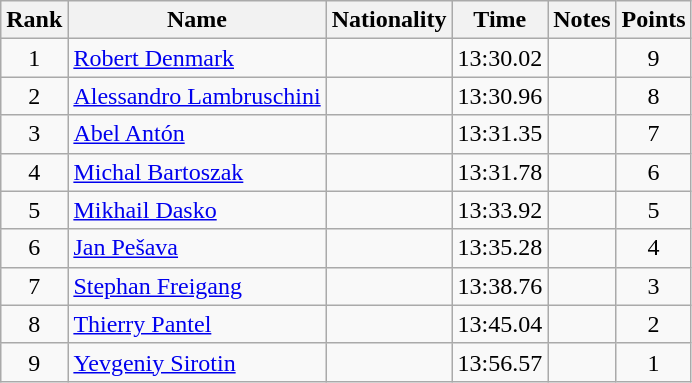<table class="wikitable sortable" style="text-align:center">
<tr>
<th>Rank</th>
<th>Name</th>
<th>Nationality</th>
<th>Time</th>
<th>Notes</th>
<th>Points</th>
</tr>
<tr>
<td>1</td>
<td align=left><a href='#'>Robert Denmark</a></td>
<td align=left></td>
<td>13:30.02</td>
<td></td>
<td>9</td>
</tr>
<tr>
<td>2</td>
<td align=left><a href='#'>Alessandro Lambruschini</a></td>
<td align=left></td>
<td>13:30.96</td>
<td></td>
<td>8</td>
</tr>
<tr>
<td>3</td>
<td align=left><a href='#'>Abel Antón</a></td>
<td align=left></td>
<td>13:31.35</td>
<td></td>
<td>7</td>
</tr>
<tr>
<td>4</td>
<td align=left><a href='#'>Michal Bartoszak</a></td>
<td align=left></td>
<td>13:31.78</td>
<td></td>
<td>6</td>
</tr>
<tr>
<td>5</td>
<td align=left><a href='#'>Mikhail Dasko</a></td>
<td align=left></td>
<td>13:33.92</td>
<td></td>
<td>5</td>
</tr>
<tr>
<td>6</td>
<td align=left><a href='#'>Jan Pešava</a></td>
<td align=left></td>
<td>13:35.28</td>
<td></td>
<td>4</td>
</tr>
<tr>
<td>7</td>
<td align=left><a href='#'>Stephan Freigang</a></td>
<td align=left></td>
<td>13:38.76</td>
<td></td>
<td>3</td>
</tr>
<tr>
<td>8</td>
<td align=left><a href='#'>Thierry Pantel</a></td>
<td align=left></td>
<td>13:45.04</td>
<td></td>
<td>2</td>
</tr>
<tr>
<td>9</td>
<td align=left><a href='#'>Yevgeniy Sirotin</a></td>
<td align=left></td>
<td>13:56.57</td>
<td></td>
<td>1</td>
</tr>
</table>
